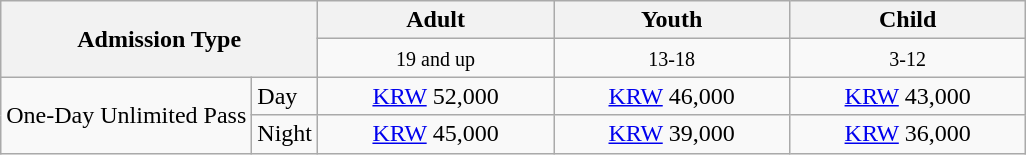<table class="wikitable">
<tr>
<th colspan="2" rowspan="2" width="200">Admission Type</th>
<th width="150">Adult</th>
<th width="150">Youth</th>
<th width="150">Child</th>
</tr>
<tr>
<td style="text-align:center;"><small>19 and up</small></td>
<td style="text-align:center;"><small>13-18</small></td>
<td style="text-align:center;"><small>3-12</small></td>
</tr>
<tr>
<td rowspan=2>One-Day Unlimited Pass</td>
<td>Day</td>
<td style="text-align:center;"><a href='#'>KRW</a> 52,000</td>
<td style="text-align:center;"><a href='#'>KRW</a> 46,000</td>
<td style="text-align:center;"><a href='#'>KRW</a> 43,000</td>
</tr>
<tr>
<td>Night</td>
<td style="text-align:center;"><a href='#'>KRW</a> 45,000</td>
<td style="text-align:center;"><a href='#'>KRW</a> 39,000</td>
<td style="text-align:center;"><a href='#'>KRW</a> 36,000</td>
</tr>
</table>
